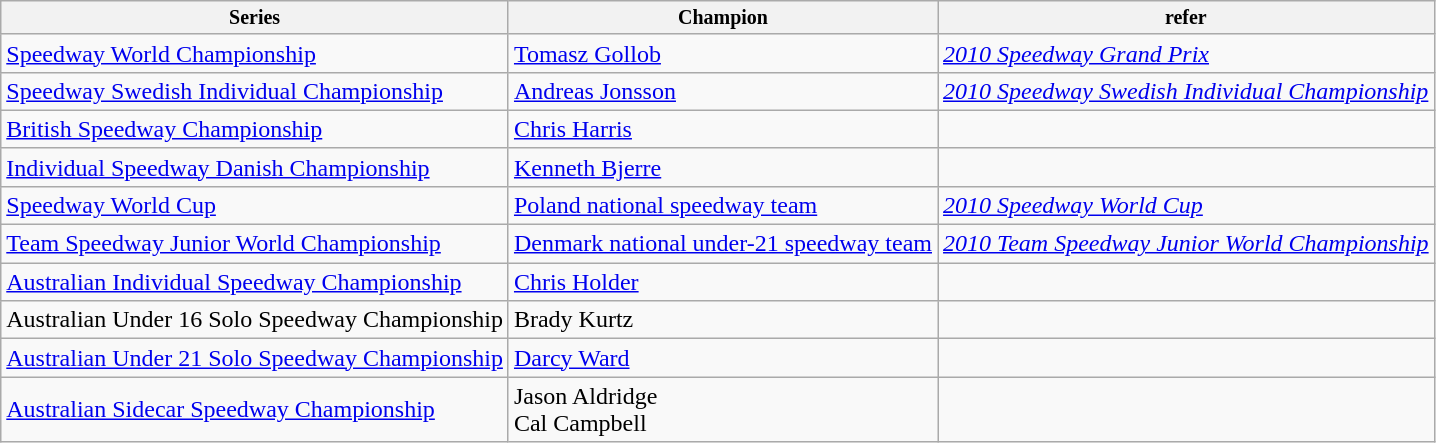<table class="wikitable">
<tr style="font-size:10pt;font-weight:bold">
<th>Series</th>
<th>Champion</th>
<th>refer</th>
</tr>
<tr>
<td><a href='#'>Speedway World Championship</a></td>
<td> <a href='#'>Tomasz Gollob</a></td>
<td><em><a href='#'>2010 Speedway Grand Prix</a></em></td>
</tr>
<tr>
<td><a href='#'>Speedway Swedish Individual Championship</a></td>
<td> <a href='#'>Andreas Jonsson</a></td>
<td><em><a href='#'>2010 Speedway Swedish Individual Championship</a></em></td>
</tr>
<tr>
<td><a href='#'>British Speedway Championship</a></td>
<td> <a href='#'>Chris Harris</a></td>
<td></td>
</tr>
<tr>
<td><a href='#'>Individual Speedway Danish Championship</a></td>
<td> <a href='#'>Kenneth Bjerre</a></td>
<td></td>
</tr>
<tr>
<td><a href='#'>Speedway World Cup</a></td>
<td> <a href='#'>Poland national speedway team</a></td>
<td><em><a href='#'>2010 Speedway World Cup</a></em></td>
</tr>
<tr>
<td><a href='#'>Team Speedway Junior World Championship</a></td>
<td> <a href='#'>Denmark national under-21 speedway team</a></td>
<td><em><a href='#'>2010 Team Speedway Junior World Championship</a></em></td>
</tr>
<tr>
<td><a href='#'>Australian Individual Speedway Championship</a></td>
<td> <a href='#'>Chris Holder</a></td>
<td></td>
</tr>
<tr>
<td>Australian Under 16 Solo Speedway Championship</td>
<td> Brady Kurtz</td>
<td></td>
</tr>
<tr>
<td><a href='#'>Australian Under 21 Solo Speedway Championship</a></td>
<td> <a href='#'>Darcy Ward</a></td>
<td></td>
</tr>
<tr>
<td><a href='#'>Australian Sidecar Speedway Championship</a></td>
<td> Jason Aldridge<br> Cal Campbell</td>
<td></td>
</tr>
</table>
